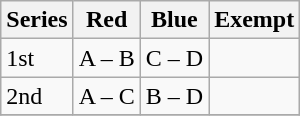<table class="wikitable">
<tr>
<th>Series</th>
<th>Red</th>
<th>Blue</th>
<th>Exempt</th>
</tr>
<tr>
<td>1st</td>
<td>A – B</td>
<td>C – D</td>
<td></td>
</tr>
<tr>
<td>2nd</td>
<td>A – C</td>
<td>B – D</td>
<td></td>
</tr>
<tr>
</tr>
</table>
